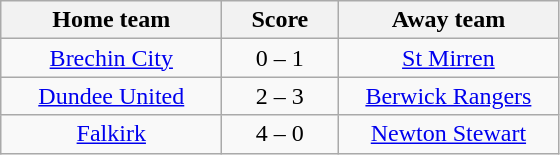<table class="wikitable" style="text-align: center">
<tr>
<th width=140>Home team</th>
<th width=70>Score</th>
<th width=140>Away team</th>
</tr>
<tr>
<td><a href='#'>Brechin City</a></td>
<td>0 – 1</td>
<td><a href='#'>St Mirren</a></td>
</tr>
<tr>
<td><a href='#'>Dundee United</a></td>
<td>2 – 3</td>
<td><a href='#'>Berwick Rangers</a></td>
</tr>
<tr>
<td><a href='#'>Falkirk</a></td>
<td>4 – 0</td>
<td><a href='#'>Newton Stewart</a></td>
</tr>
</table>
